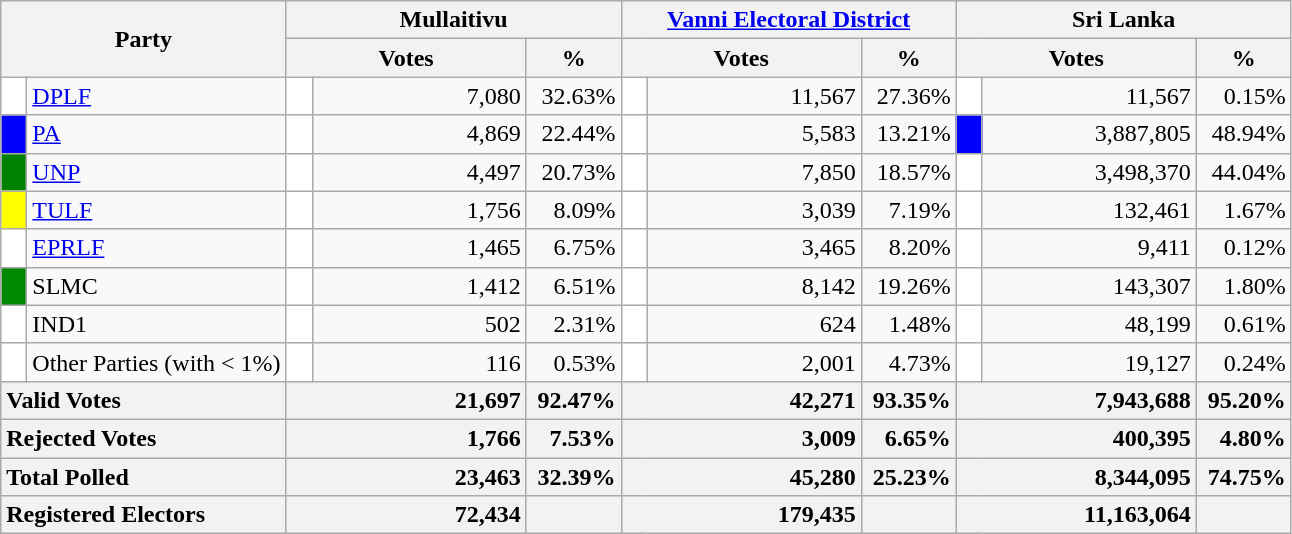<table class="wikitable">
<tr>
<th colspan="2" width="144px"rowspan="2">Party</th>
<th colspan="3" width="216px">Mullaitivu</th>
<th colspan="3" width="216px"><a href='#'>Vanni Electoral District</a></th>
<th colspan="3" width="216px">Sri Lanka</th>
</tr>
<tr>
<th colspan="2" width="144px">Votes</th>
<th>%</th>
<th colspan="2" width="144px">Votes</th>
<th>%</th>
<th colspan="2" width="144px">Votes</th>
<th>%</th>
</tr>
<tr>
<td style="background-color:white;" width="10px"></td>
<td style="text-align:left;"><a href='#'>DPLF</a></td>
<td style="background-color:white;" width="10px"></td>
<td style="text-align:right;">7,080</td>
<td style="text-align:right;">32.63%</td>
<td style="background-color:white;" width="10px"></td>
<td style="text-align:right;">11,567</td>
<td style="text-align:right;">27.36%</td>
<td style="background-color:white;" width="10px"></td>
<td style="text-align:right;">11,567</td>
<td style="text-align:right;">0.15%</td>
</tr>
<tr>
<td style="background-color:blue;" width="10px"></td>
<td style="text-align:left;"><a href='#'>PA</a></td>
<td style="background-color:white;" width="10px"></td>
<td style="text-align:right;">4,869</td>
<td style="text-align:right;">22.44%</td>
<td style="background-color:white;" width="10px"></td>
<td style="text-align:right;">5,583</td>
<td style="text-align:right;">13.21%</td>
<td style="background-color:blue;" width="10px"></td>
<td style="text-align:right;">3,887,805</td>
<td style="text-align:right;">48.94%</td>
</tr>
<tr>
<td style="background-color:green;" width="10px"></td>
<td style="text-align:left;"><a href='#'>UNP</a></td>
<td style="background-color:white;" width="10px"></td>
<td style="text-align:right;">4,497</td>
<td style="text-align:right;">20.73%</td>
<td style="background-color:white;" width="10px"></td>
<td style="text-align:right;">7,850</td>
<td style="text-align:right;">18.57%</td>
<td style="background-color:white;" width="10px"></td>
<td style="text-align:right;">3,498,370</td>
<td style="text-align:right;">44.04%</td>
</tr>
<tr>
<td style="background-color:yellow;" width="10px"></td>
<td style="text-align:left;"><a href='#'>TULF</a></td>
<td style="background-color:white;" width="10px"></td>
<td style="text-align:right;">1,756</td>
<td style="text-align:right;">8.09%</td>
<td style="background-color:white;" width="10px"></td>
<td style="text-align:right;">3,039</td>
<td style="text-align:right;">7.19%</td>
<td style="background-color:white;" width="10px"></td>
<td style="text-align:right;">132,461</td>
<td style="text-align:right;">1.67%</td>
</tr>
<tr>
<td style="background-color:white;" width="10px"></td>
<td style="text-align:left;"><a href='#'>EPRLF</a></td>
<td style="background-color:white;" width="10px"></td>
<td style="text-align:right;">1,465</td>
<td style="text-align:right;">6.75%</td>
<td style="background-color:white;" width="10px"></td>
<td style="text-align:right;">3,465</td>
<td style="text-align:right;">8.20%</td>
<td style="background-color:white;" width="10px"></td>
<td style="text-align:right;">9,411</td>
<td style="text-align:right;">0.12%</td>
</tr>
<tr>
<td style="background-color:#008800;" width="10px"></td>
<td style="text-align:left;">SLMC</td>
<td style="background-color:white;" width="10px"></td>
<td style="text-align:right;">1,412</td>
<td style="text-align:right;">6.51%</td>
<td style="background-color:white;" width="10px"></td>
<td style="text-align:right;">8,142</td>
<td style="text-align:right;">19.26%</td>
<td style="background-color:white;" width="10px"></td>
<td style="text-align:right;">143,307</td>
<td style="text-align:right;">1.80%</td>
</tr>
<tr>
<td style="background-color:white;" width="10px"></td>
<td style="text-align:left;">IND1</td>
<td style="background-color:white;" width="10px"></td>
<td style="text-align:right;">502</td>
<td style="text-align:right;">2.31%</td>
<td style="background-color:white;" width="10px"></td>
<td style="text-align:right;">624</td>
<td style="text-align:right;">1.48%</td>
<td style="background-color:white;" width="10px"></td>
<td style="text-align:right;">48,199</td>
<td style="text-align:right;">0.61%</td>
</tr>
<tr>
<td style="background-color:white;" width="10px"></td>
<td style="text-align:left;">Other Parties (with < 1%)</td>
<td style="background-color:white;" width="10px"></td>
<td style="text-align:right;">116</td>
<td style="text-align:right;">0.53%</td>
<td style="background-color:white;" width="10px"></td>
<td style="text-align:right;">2,001</td>
<td style="text-align:right;">4.73%</td>
<td style="background-color:white;" width="10px"></td>
<td style="text-align:right;">19,127</td>
<td style="text-align:right;">0.24%</td>
</tr>
<tr>
<th colspan="2" width="144px"style="text-align:left;">Valid Votes</th>
<th style="text-align:right;"colspan="2" width="144px">21,697</th>
<th style="text-align:right;">92.47%</th>
<th style="text-align:right;"colspan="2" width="144px">42,271</th>
<th style="text-align:right;">93.35%</th>
<th style="text-align:right;"colspan="2" width="144px">7,943,688</th>
<th style="text-align:right;">95.20%</th>
</tr>
<tr>
<th colspan="2" width="144px"style="text-align:left;">Rejected Votes</th>
<th style="text-align:right;"colspan="2" width="144px">1,766</th>
<th style="text-align:right;">7.53%</th>
<th style="text-align:right;"colspan="2" width="144px">3,009</th>
<th style="text-align:right;">6.65%</th>
<th style="text-align:right;"colspan="2" width="144px">400,395</th>
<th style="text-align:right;">4.80%</th>
</tr>
<tr>
<th colspan="2" width="144px"style="text-align:left;">Total Polled</th>
<th style="text-align:right;"colspan="2" width="144px">23,463</th>
<th style="text-align:right;">32.39%</th>
<th style="text-align:right;"colspan="2" width="144px">45,280</th>
<th style="text-align:right;">25.23%</th>
<th style="text-align:right;"colspan="2" width="144px">8,344,095</th>
<th style="text-align:right;">74.75%</th>
</tr>
<tr>
<th colspan="2" width="144px"style="text-align:left;">Registered Electors</th>
<th style="text-align:right;"colspan="2" width="144px">72,434</th>
<th></th>
<th style="text-align:right;"colspan="2" width="144px">179,435</th>
<th></th>
<th style="text-align:right;"colspan="2" width="144px">11,163,064</th>
<th></th>
</tr>
</table>
